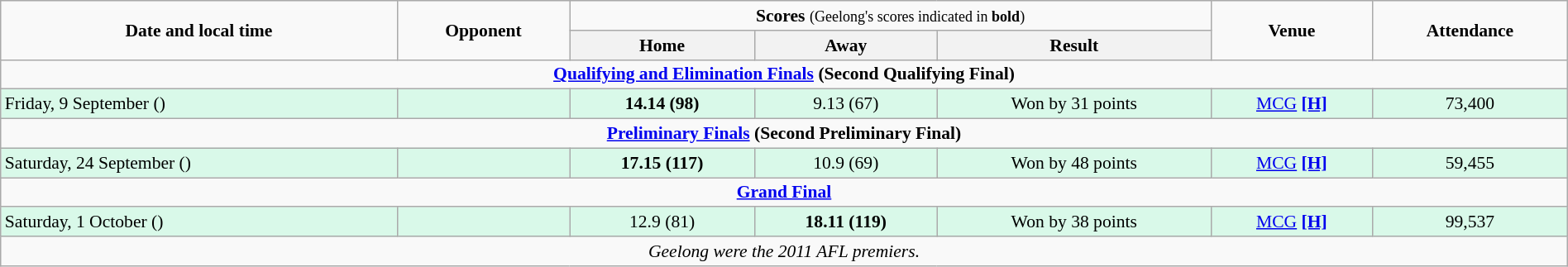<table class="wikitable" style="font-size:90%; text-align:center; width: 100%; margin-left: auto; margin-right: auto;">
<tr>
<td rowspan=2><strong>Date and local time</strong></td>
<td rowspan=2><strong>Opponent</strong></td>
<td colspan=3><strong>Scores</strong> <small>(Geelong's scores indicated in <strong>bold</strong>)</small></td>
<td rowspan=2><strong>Venue</strong></td>
<td rowspan=2><strong>Attendance</strong></td>
</tr>
<tr>
<th>Home</th>
<th>Away</th>
<th>Result</th>
</tr>
<tr>
<td colspan=7><strong><a href='#'>Qualifying and Elimination Finals</a> (Second Qualifying Final)</strong></td>
</tr>
<tr style="background:#d9f9e9;">
<td align=left>Friday, 9 September ()</td>
<td align=left></td>
<td><strong>14.14 (98)</strong></td>
<td>9.13 (67)</td>
<td>Won by 31 points</td>
<td><a href='#'>MCG</a> <span></span><a href='#'><strong>[H]</strong></a></td>
<td>73,400</td>
</tr>
<tr>
<td colspan=7><strong><a href='#'>Preliminary Finals</a> (Second Preliminary Final)</strong></td>
</tr>
<tr style="background:#d9f9e9;">
<td align=left>Saturday, 24 September ()</td>
<td align=left></td>
<td><strong>17.15 (117)</strong></td>
<td>10.9 (69)</td>
<td>Won by 48 points</td>
<td><a href='#'>MCG</a> <span></span><a href='#'><strong>[H]</strong></a></td>
<td>59,455</td>
</tr>
<tr>
<td colspan=7><strong><a href='#'>Grand Final</a></strong></td>
</tr>
<tr style="background:#d9f9e9;">
<td align=left>Saturday, 1 October ()</td>
<td align=left></td>
<td>12.9 (81)</td>
<td><strong>18.11 (119)</strong></td>
<td>Won by 38 points</td>
<td><a href='#'>MCG</a> <span></span><a href='#'><strong>[H]</strong></a></td>
<td>99,537</td>
</tr>
<tr>
<td colspan=7><em>Geelong were the 2011 AFL premiers.</em></td>
</tr>
</table>
